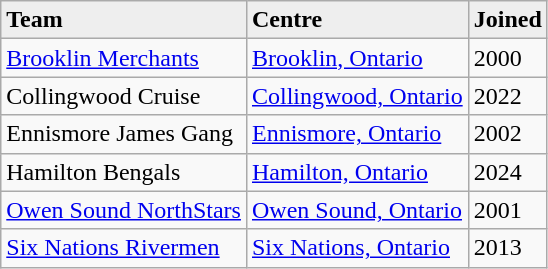<table class="wikitable">
<tr bgcolor="#eeeeee">
<td><strong>Team</strong></td>
<td><strong>Centre</strong></td>
<td><strong>Joined</strong></td>
</tr>
<tr>
<td><a href='#'>Brooklin Merchants</a></td>
<td><a href='#'>Brooklin, Ontario</a></td>
<td>2000</td>
</tr>
<tr>
<td>Collingwood Cruise</td>
<td><a href='#'>Collingwood, Ontario</a></td>
<td>2022</td>
</tr>
<tr>
<td>Ennismore James Gang</td>
<td><a href='#'>Ennismore, Ontario</a></td>
<td>2002</td>
</tr>
<tr>
<td>Hamilton Bengals</td>
<td><a href='#'>Hamilton, Ontario</a></td>
<td>2024</td>
</tr>
<tr>
<td><a href='#'>Owen Sound NorthStars</a></td>
<td><a href='#'>Owen Sound, Ontario</a></td>
<td>2001</td>
</tr>
<tr>
<td><a href='#'>Six Nations Rivermen</a></td>
<td><a href='#'>Six Nations, Ontario</a></td>
<td>2013</td>
</tr>
</table>
